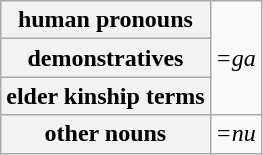<table class="wikitable" style="text-align:center;">
<tr>
<th>human pronouns</th>
<td rowspan="3"><em>=ga</em></td>
</tr>
<tr>
<th>demonstratives</th>
</tr>
<tr>
<th>elder kinship terms</th>
</tr>
<tr>
<th>other nouns</th>
<td><em>=nu</em></td>
</tr>
</table>
